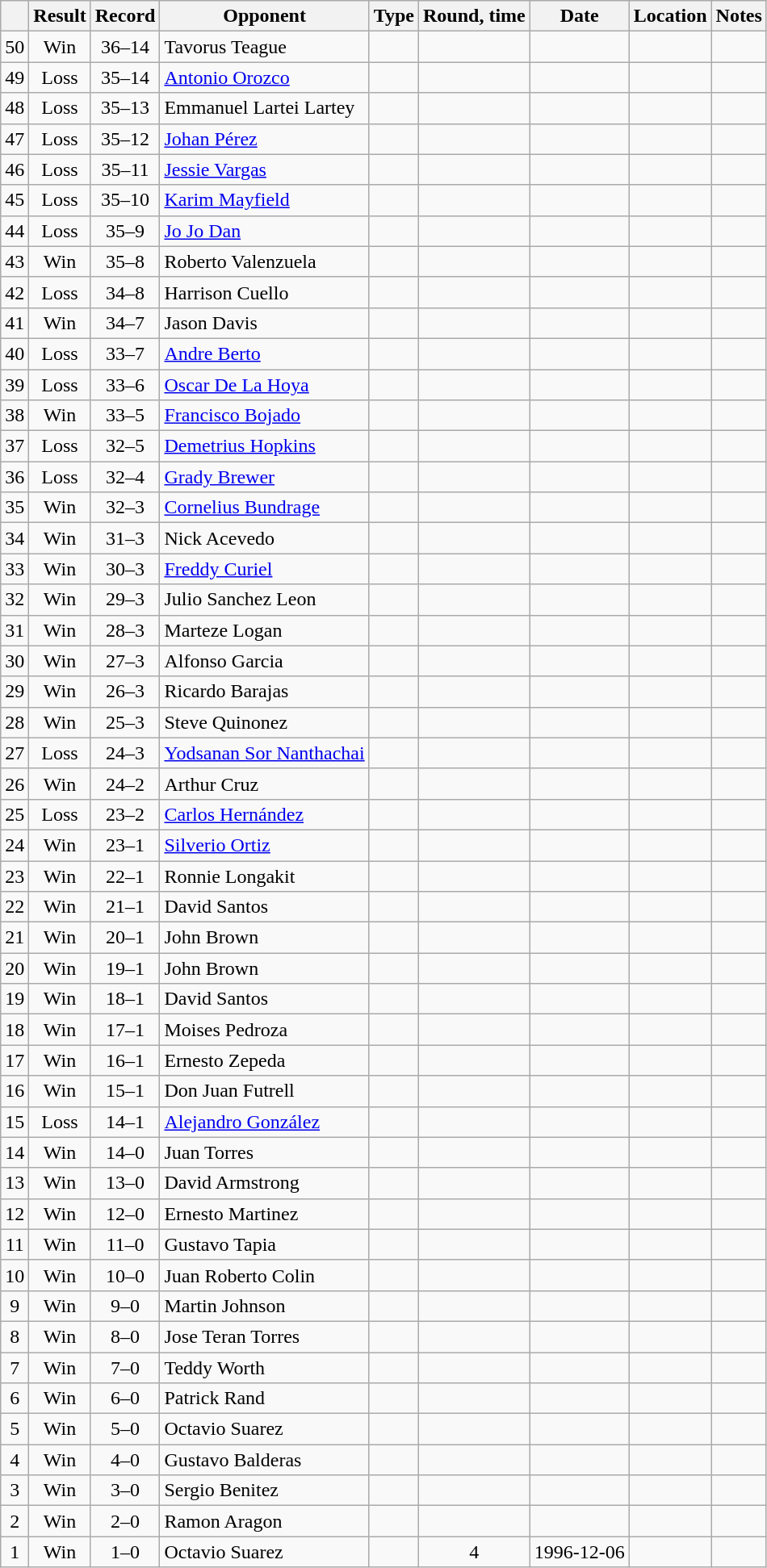<table class="wikitable" style="text-align:center">
<tr>
<th></th>
<th>Result</th>
<th>Record</th>
<th>Opponent</th>
<th>Type</th>
<th>Round, time</th>
<th>Date</th>
<th>Location</th>
<th>Notes</th>
</tr>
<tr>
<td>50</td>
<td>Win</td>
<td>36–14</td>
<td align=left>Tavorus Teague</td>
<td></td>
<td></td>
<td></td>
<td align=left></td>
<td align=left></td>
</tr>
<tr>
<td>49</td>
<td>Loss</td>
<td>35–14</td>
<td align=left><a href='#'>Antonio Orozco</a></td>
<td></td>
<td></td>
<td></td>
<td align=left></td>
<td align=left></td>
</tr>
<tr>
<td>48</td>
<td>Loss</td>
<td>35–13</td>
<td align=left>Emmanuel Lartei Lartey</td>
<td></td>
<td></td>
<td></td>
<td align=left></td>
<td align=left></td>
</tr>
<tr>
<td>47</td>
<td>Loss</td>
<td>35–12</td>
<td align=left><a href='#'>Johan Pérez</a></td>
<td></td>
<td></td>
<td></td>
<td align=left></td>
<td align=left></td>
</tr>
<tr>
<td>46</td>
<td>Loss</td>
<td>35–11</td>
<td align=left><a href='#'>Jessie Vargas</a></td>
<td></td>
<td></td>
<td></td>
<td align=left></td>
<td align=left></td>
</tr>
<tr>
<td>45</td>
<td>Loss</td>
<td>35–10</td>
<td align=left><a href='#'>Karim Mayfield</a></td>
<td></td>
<td></td>
<td></td>
<td align=left></td>
<td align=left></td>
</tr>
<tr>
<td>44</td>
<td>Loss</td>
<td>35–9</td>
<td align=left><a href='#'>Jo Jo Dan</a></td>
<td></td>
<td></td>
<td></td>
<td align=left></td>
<td align=left></td>
</tr>
<tr>
<td>43</td>
<td>Win</td>
<td>35–8</td>
<td align=left>Roberto Valenzuela</td>
<td></td>
<td></td>
<td></td>
<td align=left></td>
<td align=left></td>
</tr>
<tr>
<td>42</td>
<td>Loss</td>
<td>34–8</td>
<td align=left>Harrison Cuello</td>
<td></td>
<td></td>
<td></td>
<td align=left></td>
<td align=left></td>
</tr>
<tr>
<td>41</td>
<td>Win</td>
<td>34–7</td>
<td align=left>Jason Davis</td>
<td></td>
<td></td>
<td></td>
<td align=left></td>
<td align=left></td>
</tr>
<tr>
<td>40</td>
<td>Loss</td>
<td>33–7</td>
<td align=left><a href='#'>Andre Berto</a></td>
<td></td>
<td></td>
<td></td>
<td align=left></td>
<td align=left></td>
</tr>
<tr>
<td>39</td>
<td>Loss</td>
<td>33–6</td>
<td align=left><a href='#'>Oscar De La Hoya</a></td>
<td></td>
<td></td>
<td></td>
<td align=left></td>
<td align=left></td>
</tr>
<tr>
<td>38</td>
<td>Win</td>
<td>33–5</td>
<td align=left><a href='#'>Francisco Bojado</a></td>
<td></td>
<td></td>
<td></td>
<td align=left></td>
<td align=left></td>
</tr>
<tr>
<td>37</td>
<td>Loss</td>
<td>32–5</td>
<td align=left><a href='#'>Demetrius Hopkins</a></td>
<td></td>
<td></td>
<td></td>
<td align=left></td>
<td align=left></td>
</tr>
<tr>
<td>36</td>
<td>Loss</td>
<td>32–4</td>
<td align=left><a href='#'>Grady Brewer</a></td>
<td></td>
<td></td>
<td></td>
<td align=left></td>
<td align=left></td>
</tr>
<tr>
<td>35</td>
<td>Win</td>
<td>32–3</td>
<td align=left><a href='#'>Cornelius Bundrage</a></td>
<td></td>
<td></td>
<td></td>
<td align=left></td>
<td align=left></td>
</tr>
<tr>
<td>34</td>
<td>Win</td>
<td>31–3</td>
<td align=left>Nick Acevedo</td>
<td></td>
<td></td>
<td></td>
<td align=left></td>
<td align=left></td>
</tr>
<tr>
<td>33</td>
<td>Win</td>
<td>30–3</td>
<td align=left><a href='#'>Freddy Curiel</a></td>
<td></td>
<td></td>
<td></td>
<td align=left></td>
<td align=left></td>
</tr>
<tr>
<td>32</td>
<td>Win</td>
<td>29–3</td>
<td align=left>Julio Sanchez Leon</td>
<td></td>
<td></td>
<td></td>
<td align=left></td>
<td align=left></td>
</tr>
<tr>
<td>31</td>
<td>Win</td>
<td>28–3</td>
<td align=left>Marteze Logan</td>
<td></td>
<td></td>
<td></td>
<td align=left></td>
<td align=left></td>
</tr>
<tr>
<td>30</td>
<td>Win</td>
<td>27–3</td>
<td align=left>Alfonso Garcia</td>
<td></td>
<td></td>
<td></td>
<td align=left></td>
<td align=left></td>
</tr>
<tr>
<td>29</td>
<td>Win</td>
<td>26–3</td>
<td align=left>Ricardo Barajas</td>
<td></td>
<td></td>
<td></td>
<td align=left></td>
<td align=left></td>
</tr>
<tr>
<td>28</td>
<td>Win</td>
<td>25–3</td>
<td align=left>Steve Quinonez</td>
<td></td>
<td></td>
<td></td>
<td align=left></td>
<td align=left></td>
</tr>
<tr>
<td>27</td>
<td>Loss</td>
<td>24–3</td>
<td align=left><a href='#'>Yodsanan Sor Nanthachai</a></td>
<td></td>
<td></td>
<td></td>
<td align=left></td>
<td align=left></td>
</tr>
<tr>
<td>26</td>
<td>Win</td>
<td>24–2</td>
<td align=left>Arthur Cruz</td>
<td></td>
<td></td>
<td></td>
<td align=left></td>
<td align=left></td>
</tr>
<tr>
<td>25</td>
<td>Loss</td>
<td>23–2</td>
<td align=left><a href='#'>Carlos Hernández</a></td>
<td></td>
<td></td>
<td></td>
<td align=left></td>
<td align=left></td>
</tr>
<tr>
<td>24</td>
<td>Win</td>
<td>23–1</td>
<td align=left><a href='#'>Silverio Ortiz</a></td>
<td></td>
<td></td>
<td></td>
<td align=left></td>
<td align=left></td>
</tr>
<tr>
<td>23</td>
<td>Win</td>
<td>22–1</td>
<td align=left>Ronnie Longakit</td>
<td></td>
<td></td>
<td></td>
<td align=left></td>
<td align=left></td>
</tr>
<tr>
<td>22</td>
<td>Win</td>
<td>21–1</td>
<td align=left>David Santos</td>
<td></td>
<td></td>
<td></td>
<td align=left></td>
<td align=left></td>
</tr>
<tr>
<td>21</td>
<td>Win</td>
<td>20–1</td>
<td align=left>John Brown</td>
<td></td>
<td></td>
<td></td>
<td align=left></td>
<td align=left></td>
</tr>
<tr>
<td>20</td>
<td>Win</td>
<td>19–1</td>
<td align=left>John Brown</td>
<td></td>
<td></td>
<td></td>
<td align=left></td>
<td align=left></td>
</tr>
<tr>
<td>19</td>
<td>Win</td>
<td>18–1</td>
<td align=left>David Santos</td>
<td></td>
<td></td>
<td></td>
<td align=left></td>
<td align=left></td>
</tr>
<tr>
<td>18</td>
<td>Win</td>
<td>17–1</td>
<td align=left>Moises Pedroza</td>
<td></td>
<td></td>
<td></td>
<td align=left></td>
<td align=left></td>
</tr>
<tr>
<td>17</td>
<td>Win</td>
<td>16–1</td>
<td align=left>Ernesto Zepeda</td>
<td></td>
<td></td>
<td></td>
<td align=left></td>
<td align=left></td>
</tr>
<tr>
<td>16</td>
<td>Win</td>
<td>15–1</td>
<td align=left>Don Juan Futrell</td>
<td></td>
<td></td>
<td></td>
<td align=left></td>
<td align=left></td>
</tr>
<tr>
<td>15</td>
<td>Loss</td>
<td>14–1</td>
<td align=left><a href='#'>Alejandro González</a></td>
<td></td>
<td></td>
<td></td>
<td align=left></td>
<td align=left></td>
</tr>
<tr>
<td>14</td>
<td>Win</td>
<td>14–0</td>
<td align=left>Juan Torres</td>
<td></td>
<td></td>
<td></td>
<td align=left></td>
<td align=left></td>
</tr>
<tr>
<td>13</td>
<td>Win</td>
<td>13–0</td>
<td align=left>David Armstrong</td>
<td></td>
<td></td>
<td></td>
<td align=left></td>
<td align=left></td>
</tr>
<tr>
<td>12</td>
<td>Win</td>
<td>12–0</td>
<td align=left>Ernesto Martinez</td>
<td></td>
<td></td>
<td></td>
<td align=left></td>
<td align=left></td>
</tr>
<tr>
<td>11</td>
<td>Win</td>
<td>11–0</td>
<td align=left>Gustavo Tapia</td>
<td></td>
<td></td>
<td></td>
<td align=left></td>
<td align=left></td>
</tr>
<tr>
<td>10</td>
<td>Win</td>
<td>10–0</td>
<td align=left>Juan Roberto Colin</td>
<td></td>
<td></td>
<td></td>
<td align=left></td>
<td align=left></td>
</tr>
<tr>
<td>9</td>
<td>Win</td>
<td>9–0</td>
<td align=left>Martin Johnson</td>
<td></td>
<td></td>
<td></td>
<td align=left></td>
<td align=left></td>
</tr>
<tr>
<td>8</td>
<td>Win</td>
<td>8–0</td>
<td align=left>Jose Teran Torres</td>
<td></td>
<td></td>
<td></td>
<td align=left></td>
<td align=left></td>
</tr>
<tr>
<td>7</td>
<td>Win</td>
<td>7–0</td>
<td align=left>Teddy Worth</td>
<td></td>
<td></td>
<td></td>
<td align=left></td>
<td align=left></td>
</tr>
<tr>
<td>6</td>
<td>Win</td>
<td>6–0</td>
<td align=left>Patrick Rand</td>
<td></td>
<td></td>
<td></td>
<td align=left></td>
<td align=left></td>
</tr>
<tr>
<td>5</td>
<td>Win</td>
<td>5–0</td>
<td align=left>Octavio Suarez</td>
<td></td>
<td></td>
<td></td>
<td align=left></td>
<td align=left></td>
</tr>
<tr>
<td>4</td>
<td>Win</td>
<td>4–0</td>
<td align=left>Gustavo Balderas</td>
<td></td>
<td></td>
<td></td>
<td align=left></td>
<td align=left></td>
</tr>
<tr>
<td>3</td>
<td>Win</td>
<td>3–0</td>
<td align=left>Sergio Benitez</td>
<td></td>
<td></td>
<td></td>
<td align=left></td>
<td align=left></td>
</tr>
<tr>
<td>2</td>
<td>Win</td>
<td>2–0</td>
<td align=left>Ramon Aragon</td>
<td></td>
<td></td>
<td></td>
<td align=left></td>
<td align=left></td>
</tr>
<tr>
<td>1</td>
<td>Win</td>
<td>1–0</td>
<td style="text-align:left;">Octavio Suarez</td>
<td></td>
<td>4</td>
<td>1996-12-06</td>
<td style="text-align:left;"></td>
<td style="text-align:left;"></td>
</tr>
</table>
